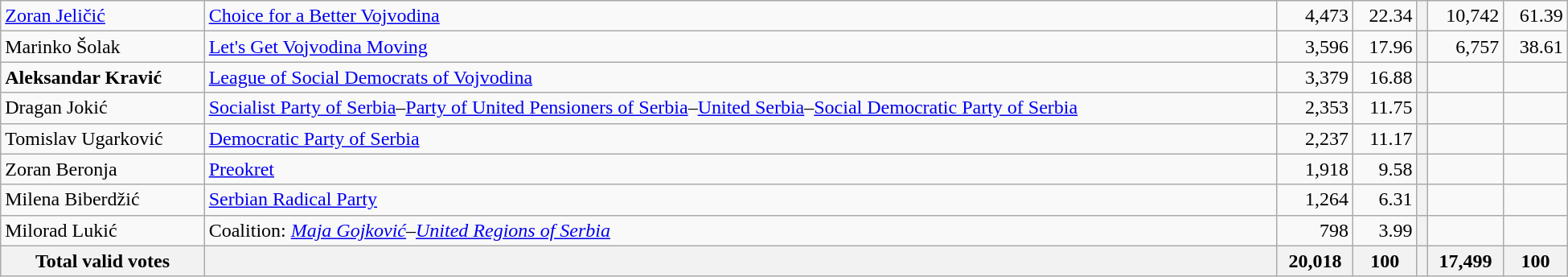<table style="width:1300px;" class="wikitable">
<tr>
<td align="left"><a href='#'>Zoran Jeličić</a></td>
<td align="left"><a href='#'>Choice for a Better Vojvodina</a></td>
<td align="right">4,473</td>
<td align="right">22.34</td>
<th align="left"></th>
<td align="right">10,742</td>
<td align="right">61.39</td>
</tr>
<tr>
<td align="left">Marinko Šolak</td>
<td align="left"><a href='#'>Let's Get Vojvodina Moving</a></td>
<td align="right">3,596</td>
<td align="right">17.96</td>
<th align="left"></th>
<td align="right">6,757</td>
<td align="right">38.61</td>
</tr>
<tr>
<td align="left"><strong>Aleksandar Kravić</strong></td>
<td align="left"><a href='#'>League of Social Democrats of Vojvodina</a></td>
<td align="right">3,379</td>
<td align="right">16.88</td>
<th align="left"></th>
<td align="right"></td>
<td align="right"></td>
</tr>
<tr>
<td align="left">Dragan Jokić</td>
<td align="left"><a href='#'>Socialist Party of Serbia</a>–<a href='#'>Party of United Pensioners of Serbia</a>–<a href='#'>United Serbia</a>–<a href='#'>Social Democratic Party of Serbia</a></td>
<td align="right">2,353</td>
<td align="right">11.75</td>
<th align="left"></th>
<td align="right"></td>
<td align="right"></td>
</tr>
<tr>
<td align="left">Tomislav Ugarković</td>
<td align="left"><a href='#'>Democratic Party of Serbia</a></td>
<td align="right">2,237</td>
<td align="right">11.17</td>
<th align="left"></th>
<td align="right"></td>
<td align="right"></td>
</tr>
<tr>
<td align="left">Zoran Beronja</td>
<td align="left"><a href='#'>Preokret</a></td>
<td align="right">1,918</td>
<td align="right">9.58</td>
<th align="left"></th>
<td align="right"></td>
<td align="right"></td>
</tr>
<tr>
<td align="left">Milena Biberdžić</td>
<td align="left"><a href='#'>Serbian Radical Party</a></td>
<td align="right">1,264</td>
<td align="right">6.31</td>
<th align="left"></th>
<td align="right"></td>
<td align="right"></td>
</tr>
<tr>
<td align="left">Milorad Lukić</td>
<td align="left">Coalition: <em><a href='#'>Maja Gojković</a>–<a href='#'>United Regions of Serbia</a></em></td>
<td align="right">798</td>
<td align="right">3.99</td>
<th align="left"></th>
<td align="right"></td>
<td align="right"></td>
</tr>
<tr>
<th align="left">Total valid votes</th>
<th align="left"></th>
<th align="right">20,018</th>
<th align="right">100</th>
<th align="left"></th>
<th align="right">17,499</th>
<th align="right">100</th>
</tr>
</table>
